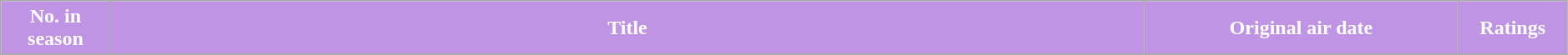<table class="wikitable plainrowheaders" style="width:99%;">
<tr>
<th scope="col" style="background-color: #BF94E4; color: #FFFFFF;" width=7%>No. in<br>season</th>
<th scope="col" style="background-color: #BF94E4; color: #FFFFFF;">Title</th>
<th scope="col" style="background-color: #BF94E4; color: #FFFFFF;" width=20%>Original air date</th>
<th scope="col" style="background-color: #BF94E4; color: #FFFFFF;" width=7%>Ratings</th>
</tr>
<tr>
</tr>
</table>
